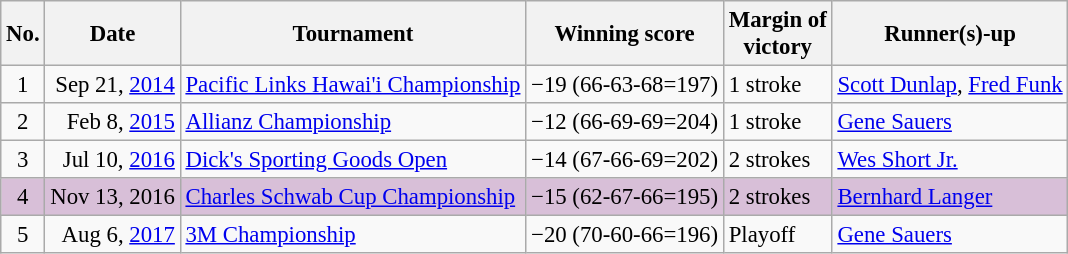<table class="wikitable" style="font-size:95%;">
<tr>
<th>No.</th>
<th>Date</th>
<th>Tournament</th>
<th>Winning score</th>
<th>Margin of<br>victory</th>
<th>Runner(s)-up</th>
</tr>
<tr>
<td align=center>1</td>
<td align=right>Sep 21, <a href='#'>2014</a></td>
<td><a href='#'>Pacific Links Hawai'i Championship</a></td>
<td>−19 (66-63-68=197)</td>
<td>1 stroke</td>
<td> <a href='#'>Scott Dunlap</a>,  <a href='#'>Fred Funk</a></td>
</tr>
<tr>
<td align=center>2</td>
<td align=right>Feb 8, <a href='#'>2015</a></td>
<td><a href='#'>Allianz Championship</a></td>
<td>−12 (66-69-69=204)</td>
<td>1 stroke</td>
<td> <a href='#'>Gene Sauers</a></td>
</tr>
<tr>
<td align=center>3</td>
<td align=right>Jul 10, <a href='#'>2016</a></td>
<td><a href='#'>Dick's Sporting Goods Open</a></td>
<td>−14 (67-66-69=202)</td>
<td>2 strokes</td>
<td> <a href='#'>Wes Short Jr.</a></td>
</tr>
<tr style="background:thistle">
<td align=center>4</td>
<td align=right>Nov 13, 2016</td>
<td><a href='#'>Charles Schwab Cup Championship</a></td>
<td>−15 (62-67-66=195)</td>
<td>2 strokes</td>
<td> <a href='#'>Bernhard Langer</a></td>
</tr>
<tr>
<td align=center>5</td>
<td align=right>Aug 6, <a href='#'>2017</a></td>
<td><a href='#'>3M Championship</a></td>
<td>−20 (70-60-66=196)</td>
<td>Playoff</td>
<td> <a href='#'>Gene Sauers</a></td>
</tr>
</table>
